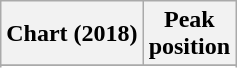<table class="wikitable sortable plainrowheaders" style="text-align:center">
<tr>
<th scope="col">Chart (2018)</th>
<th scope="col">Peak<br>position</th>
</tr>
<tr>
</tr>
<tr>
</tr>
</table>
